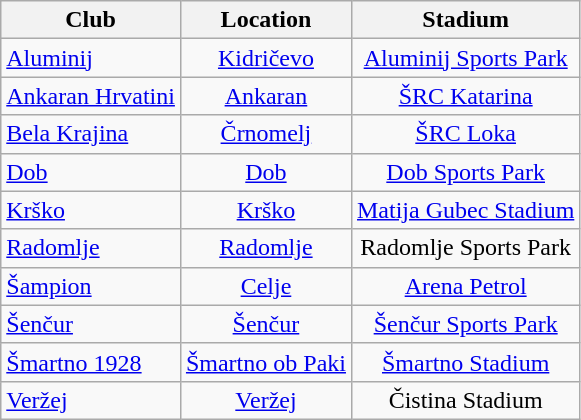<table class="wikitable" style="text-align:center;">
<tr>
<th>Club</th>
<th>Location</th>
<th>Stadium</th>
</tr>
<tr>
<td style="text-align:left;"><a href='#'>Aluminij</a></td>
<td><a href='#'>Kidričevo</a></td>
<td><a href='#'>Aluminij Sports Park</a></td>
</tr>
<tr>
<td style="text-align:left;"><a href='#'>Ankaran Hrvatini</a></td>
<td><a href='#'>Ankaran</a></td>
<td><a href='#'>ŠRC Katarina</a></td>
</tr>
<tr>
<td style="text-align:left;"><a href='#'>Bela Krajina</a></td>
<td><a href='#'>Črnomelj</a></td>
<td><a href='#'>ŠRC Loka</a></td>
</tr>
<tr>
<td style="text-align:left;"><a href='#'>Dob</a></td>
<td><a href='#'>Dob</a></td>
<td><a href='#'>Dob Sports Park</a></td>
</tr>
<tr>
<td style="text-align:left;"><a href='#'>Krško</a></td>
<td><a href='#'>Krško</a></td>
<td><a href='#'>Matija Gubec Stadium</a></td>
</tr>
<tr>
<td style="text-align:left;"><a href='#'>Radomlje</a></td>
<td><a href='#'>Radomlje</a></td>
<td>Radomlje Sports Park</td>
</tr>
<tr>
<td style="text-align:left;"><a href='#'>Šampion</a></td>
<td><a href='#'>Celje</a></td>
<td><a href='#'>Arena Petrol</a></td>
</tr>
<tr>
<td style="text-align:left;"><a href='#'>Šenčur</a></td>
<td><a href='#'>Šenčur</a></td>
<td><a href='#'>Šenčur Sports Park</a></td>
</tr>
<tr>
<td style="text-align:left;"><a href='#'>Šmartno 1928</a></td>
<td><a href='#'>Šmartno ob Paki</a></td>
<td><a href='#'>Šmartno Stadium</a></td>
</tr>
<tr>
<td style="text-align:left;"><a href='#'>Veržej</a></td>
<td><a href='#'>Veržej</a></td>
<td>Čistina Stadium</td>
</tr>
</table>
